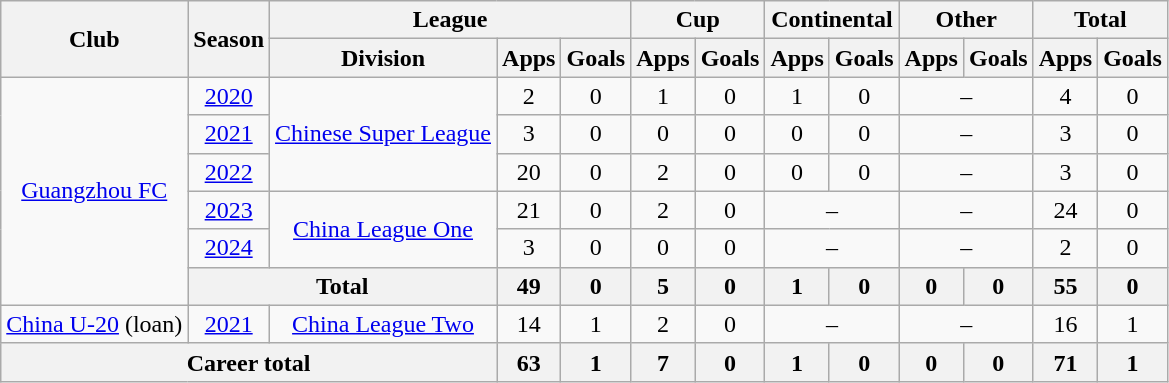<table class="wikitable" style="text-align: center">
<tr>
<th rowspan="2">Club</th>
<th rowspan="2">Season</th>
<th colspan="3">League</th>
<th colspan="2">Cup</th>
<th colspan="2">Continental</th>
<th colspan="2">Other</th>
<th colspan="2">Total</th>
</tr>
<tr>
<th>Division</th>
<th>Apps</th>
<th>Goals</th>
<th>Apps</th>
<th>Goals</th>
<th>Apps</th>
<th>Goals</th>
<th>Apps</th>
<th>Goals</th>
<th>Apps</th>
<th>Goals</th>
</tr>
<tr>
<td rowspan="6"><a href='#'>Guangzhou FC</a></td>
<td><a href='#'>2020</a></td>
<td rowspan=3><a href='#'>Chinese Super League</a></td>
<td>2</td>
<td>0</td>
<td>1</td>
<td>0</td>
<td>1</td>
<td>0</td>
<td colspan="2">–</td>
<td>4</td>
<td>0</td>
</tr>
<tr>
<td><a href='#'>2021</a></td>
<td>3</td>
<td>0</td>
<td>0</td>
<td>0</td>
<td>0</td>
<td>0</td>
<td colspan="2">–</td>
<td>3</td>
<td>0</td>
</tr>
<tr>
<td><a href='#'>2022</a></td>
<td>20</td>
<td>0</td>
<td>2</td>
<td>0</td>
<td>0</td>
<td>0</td>
<td colspan="2">–</td>
<td>3</td>
<td>0</td>
</tr>
<tr>
<td><a href='#'>2023</a></td>
<td rowspan=2><a href='#'>China League One</a></td>
<td>21</td>
<td>0</td>
<td>2</td>
<td>0</td>
<td colspan="2">–</td>
<td colspan="2">–</td>
<td>24</td>
<td>0</td>
</tr>
<tr>
<td><a href='#'>2024</a></td>
<td>3</td>
<td>0</td>
<td>0</td>
<td>0</td>
<td colspan="2">–</td>
<td colspan="2">–</td>
<td>2</td>
<td>0</td>
</tr>
<tr>
<th colspan=2>Total</th>
<th>49</th>
<th>0</th>
<th>5</th>
<th>0</th>
<th>1</th>
<th>0</th>
<th>0</th>
<th>0</th>
<th>55</th>
<th>0</th>
</tr>
<tr>
<td><a href='#'>China U-20</a> (loan)</td>
<td><a href='#'>2021</a></td>
<td><a href='#'>China League Two</a></td>
<td>14</td>
<td>1</td>
<td>2</td>
<td>0</td>
<td colspan="2">–</td>
<td colspan="2">–</td>
<td>16</td>
<td>1</td>
</tr>
<tr>
<th colspan=3>Career total</th>
<th>63</th>
<th>1</th>
<th>7</th>
<th>0</th>
<th>1</th>
<th>0</th>
<th>0</th>
<th>0</th>
<th>71</th>
<th>1</th>
</tr>
</table>
